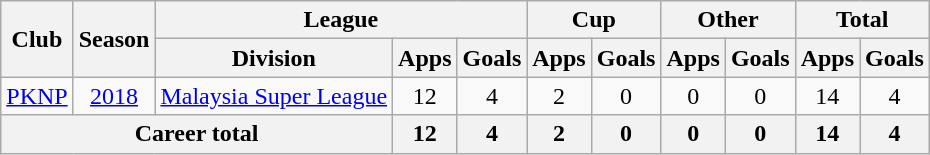<table class="wikitable" style="text-align: center">
<tr>
<th rowspan="2">Club</th>
<th rowspan="2">Season</th>
<th colspan="3">League</th>
<th colspan="2">Cup</th>
<th colspan="2">Other</th>
<th colspan="2">Total</th>
</tr>
<tr>
<th>Division</th>
<th>Apps</th>
<th>Goals</th>
<th>Apps</th>
<th>Goals</th>
<th>Apps</th>
<th>Goals</th>
<th>Apps</th>
<th>Goals</th>
</tr>
<tr>
<td><a href='#'>PKNP</a></td>
<td><a href='#'>2018</a></td>
<td><a href='#'>Malaysia Super League</a></td>
<td>12</td>
<td>4</td>
<td>2</td>
<td>0</td>
<td>0</td>
<td>0</td>
<td>14</td>
<td>4</td>
</tr>
<tr>
<th colspan=3>Career total</th>
<th>12</th>
<th>4</th>
<th>2</th>
<th>0</th>
<th>0</th>
<th>0</th>
<th>14</th>
<th>4</th>
</tr>
</table>
